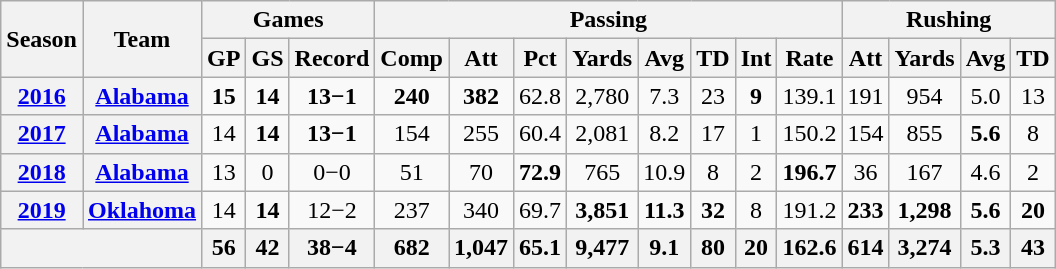<table class="wikitable" style="text-align:center">
<tr>
<th rowspan="2">Season</th>
<th rowspan="2">Team</th>
<th colspan="3">Games</th>
<th colspan="8">Passing</th>
<th colspan="5">Rushing</th>
</tr>
<tr>
<th>GP</th>
<th>GS</th>
<th>Record</th>
<th>Comp</th>
<th>Att</th>
<th>Pct</th>
<th>Yards</th>
<th>Avg</th>
<th>TD</th>
<th>Int</th>
<th>Rate</th>
<th>Att</th>
<th>Yards</th>
<th>Avg</th>
<th>TD</th>
</tr>
<tr>
<th><a href='#'>2016</a></th>
<th><a href='#'>Alabama</a></th>
<td><strong>15</strong></td>
<td><strong>14</strong></td>
<td><strong>13−1</strong></td>
<td><strong>240</strong></td>
<td><strong>382</strong></td>
<td>62.8</td>
<td>2,780</td>
<td>7.3</td>
<td>23</td>
<td><strong>9</strong></td>
<td>139.1</td>
<td>191</td>
<td>954</td>
<td>5.0</td>
<td>13</td>
</tr>
<tr>
<th><a href='#'>2017</a></th>
<th><a href='#'>Alabama</a></th>
<td>14</td>
<td><strong>14</strong></td>
<td><strong>13−1</strong></td>
<td>154</td>
<td>255</td>
<td>60.4</td>
<td>2,081</td>
<td>8.2</td>
<td>17</td>
<td>1</td>
<td>150.2</td>
<td>154</td>
<td>855</td>
<td><strong>5.6</strong></td>
<td>8</td>
</tr>
<tr>
<th><a href='#'>2018</a></th>
<th><a href='#'>Alabama</a></th>
<td>13</td>
<td>0</td>
<td>0−0</td>
<td>51</td>
<td>70</td>
<td><strong>72.9</strong></td>
<td>765</td>
<td>10.9</td>
<td>8</td>
<td>2</td>
<td><strong>196.7</strong></td>
<td>36</td>
<td>167</td>
<td>4.6</td>
<td>2</td>
</tr>
<tr>
<th><a href='#'>2019</a></th>
<th><a href='#'>Oklahoma</a></th>
<td>14</td>
<td><strong>14</strong></td>
<td>12−2</td>
<td>237</td>
<td>340</td>
<td>69.7</td>
<td><strong>3,851</strong></td>
<td><strong>11.3</strong></td>
<td><strong>32</strong></td>
<td>8</td>
<td>191.2</td>
<td><strong>233</strong></td>
<td><strong>1,298</strong></td>
<td><strong>5.6</strong></td>
<td><strong>20</strong></td>
</tr>
<tr>
<th colspan="2"></th>
<th>56</th>
<th>42</th>
<th>38−4</th>
<th>682</th>
<th>1,047</th>
<th>65.1</th>
<th>9,477</th>
<th>9.1</th>
<th>80</th>
<th>20</th>
<th>162.6</th>
<th>614</th>
<th>3,274</th>
<th>5.3</th>
<th>43</th>
</tr>
</table>
